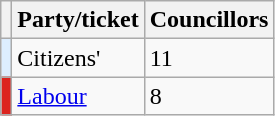<table class="wikitable">
<tr>
<th></th>
<th>Party/ticket</th>
<th>Councillors</th>
</tr>
<tr>
<td style="background:#DDEEFF"></td>
<td>Citizens'</td>
<td>11</td>
</tr>
<tr>
<td style="background:#DC241f"></td>
<td><a href='#'>Labour</a></td>
<td>8</td>
</tr>
</table>
